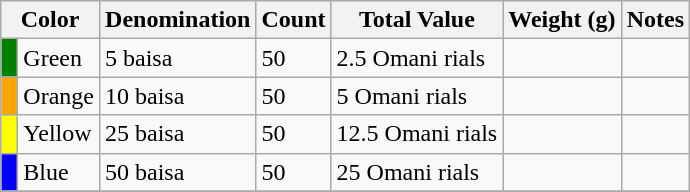<table class="wikitable">
<tr>
<th colspan=2>Color</th>
<th>Denomination</th>
<th>Count</th>
<th>Total Value</th>
<th>Weight (g)</th>
<th>Notes</th>
</tr>
<tr>
<td style="background:Green"> </td>
<td>Green</td>
<td>5 baisa</td>
<td>50</td>
<td>2.5 Omani rials</td>
<td></td>
<td></td>
</tr>
<tr>
<td style="background:Orange"> </td>
<td>Orange</td>
<td>10 baisa</td>
<td>50</td>
<td>5 Omani rials</td>
<td></td>
<td></td>
</tr>
<tr>
<td style="background:Yellow"> </td>
<td>Yellow</td>
<td>25 baisa</td>
<td>50</td>
<td>12.5 Omani rials</td>
<td></td>
<td></td>
</tr>
<tr>
<td style="background:Blue"> </td>
<td>Blue</td>
<td>50 baisa</td>
<td>50</td>
<td>25 Omani rials</td>
<td></td>
<td></td>
</tr>
<tr>
</tr>
</table>
